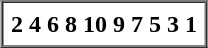<table border="1" cellspacing="0" cellpadding="5" align="center">
<tr>
<th>2 4 6 8 10 9 7 5 3 1</th>
</tr>
</table>
